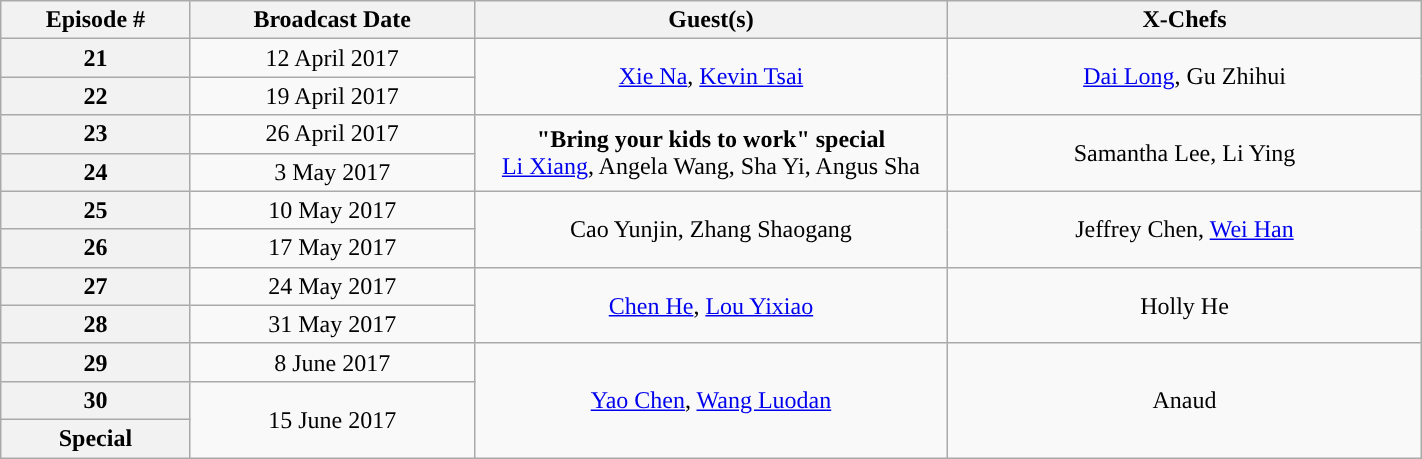<table class="wikitable" style="text-align:center; width:75%">
<tr>
<th style="width:10%;”">Episode #</th>
<th style="width:15%;”">Broadcast Date</th>
<th style="width:25%;”">Guest(s)</th>
<th style="width:25%;”">X-Chefs</th>
</tr>
<tr>
<th>21</th>
<td>12 April 2017</td>
<td rowspan="2"><a href='#'>Xie Na</a>,  <a href='#'>Kevin Tsai</a></td>
<td rowspan="2"><a href='#'>Dai Long</a>, Gu Zhihui</td>
</tr>
<tr>
<th>22</th>
<td>19 April 2017</td>
</tr>
<tr>
<th>23</th>
<td>26 April 2017</td>
<td rowspan="2"><strong>"Bring your kids to work" special</strong><br><a href='#'>Li Xiang</a>, Angela Wang, Sha Yi, Angus Sha</td>
<td rowspan="2">Samantha Lee, Li Ying</td>
</tr>
<tr>
<th>24</th>
<td>3 May 2017</td>
</tr>
<tr>
<th>25</th>
<td>10 May 2017</td>
<td rowspan="2">Cao Yunjin, Zhang Shaogang</td>
<td rowspan="2">Jeffrey Chen, <a href='#'>Wei Han</a></td>
</tr>
<tr>
<th>26</th>
<td>17 May 2017</td>
</tr>
<tr>
<th>27</th>
<td>24 May 2017</td>
<td rowspan="2"><a href='#'>Chen He</a>, <a href='#'>Lou Yixiao</a></td>
<td rowspan="2">Holly He</td>
</tr>
<tr>
<th>28</th>
<td>31 May 2017</td>
</tr>
<tr>
<th>29</th>
<td>8 June 2017</td>
<td rowspan="3"><a href='#'>Yao Chen</a>, <a href='#'>Wang Luodan</a></td>
<td rowspan="3">Anaud</td>
</tr>
<tr>
<th>30</th>
<td rowspan="2">15 June 2017</td>
</tr>
<tr>
<th>Special</th>
</tr>
</table>
